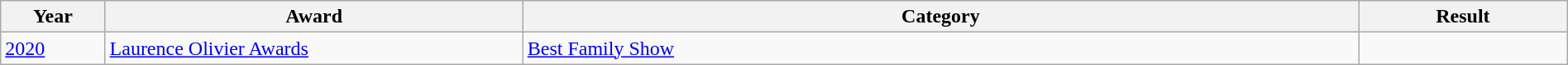<table class="wikitable" style="width: 100%;">
<tr>
<th style="width: 5%;">Year</th>
<th style="width: 20%;">Award</th>
<th style="width: 40%;">Category</th>
<th style="width: 10%;">Result</th>
</tr>
<tr>
<td><a href='#'>2020</a></td>
<td><a href='#'>Laurence Olivier Awards</a></td>
<td><a href='#'>Best Family Show</a></td>
<td></td>
</tr>
</table>
